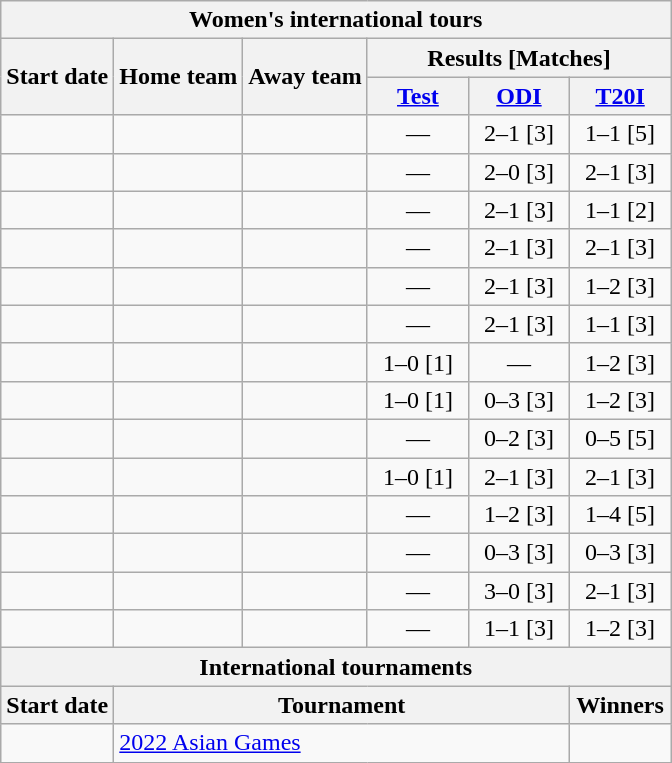<table class="wikitable unsortable" style="text-align:center; white-space:nowrap">
<tr>
<th colspan=6>Women's international tours</th>
</tr>
<tr>
<th rowspan=2>Start date</th>
<th rowspan=2>Home team</th>
<th rowspan=2>Away team</th>
<th colspan=3>Results [Matches]</th>
</tr>
<tr>
<th width=60><a href='#'>Test</a></th>
<th width=60><a href='#'>ODI</a></th>
<th width=60><a href='#'>T20I</a></th>
</tr>
<tr>
<td style="text-align:left"><a href='#'></a></td>
<td style="text-align:left"></td>
<td style="text-align:left"></td>
<td>—</td>
<td>2–1 [3]</td>
<td>1–1 [5]</td>
</tr>
<tr>
<td style="text-align:left"><a href='#'></a></td>
<td style="text-align:left"></td>
<td style="text-align:left"></td>
<td>—</td>
<td>2–0 [3]</td>
<td>2–1 [3]</td>
</tr>
<tr>
<td style="text-align:left"><a href='#'></a></td>
<td style="text-align:left"> </td>
<td style="text-align:left"></td>
<td>—</td>
<td>2–1 [3]</td>
<td>1–1 [2]</td>
</tr>
<tr>
<td style="text-align:left"><a href='#'></a></td>
<td style="text-align:left"></td>
<td style="text-align:left"></td>
<td>—</td>
<td>2–1 [3]</td>
<td>2–1 [3]</td>
</tr>
<tr>
<td style="text-align:left"><a href='#'></a></td>
<td style="text-align:left"></td>
<td style="text-align:left"></td>
<td>—</td>
<td>2–1 [3]</td>
<td>1–2 [3]</td>
</tr>
<tr>
<td style="text-align:left"><a href='#'></a></td>
<td style="text-align:left"></td>
<td style="text-align:left"></td>
<td>—</td>
<td>2–1 [3]</td>
<td>1–1 [3]</td>
</tr>
<tr>
<td style="text-align:left"><a href='#'></a></td>
<td style="text-align:left"></td>
<td style="text-align:left"></td>
<td>1–0 [1]</td>
<td>—</td>
<td>1–2 [3]</td>
</tr>
<tr>
<td style="text-align:left"><a href='#'></a></td>
<td style="text-align:left"></td>
<td style="text-align:left"></td>
<td>1–0 [1]</td>
<td>0–3 [3]</td>
<td>1–2 [3]</td>
</tr>
<tr>
<td style="text-align:left"><a href='#'></a></td>
<td style="text-align:left"></td>
<td style="text-align:left"></td>
<td>—</td>
<td>0–2 [3]</td>
<td>0–5 [5]</td>
</tr>
<tr>
<td style="text-align:left"><a href='#'></a></td>
<td style="text-align:left"></td>
<td style="text-align:left"></td>
<td>1–0 [1]</td>
<td>2–1 [3]</td>
<td>2–1 [3]</td>
</tr>
<tr>
<td style="text-align:left"><a href='#'></a></td>
<td style="text-align:left"></td>
<td style="text-align:left"></td>
<td>—</td>
<td>1–2 [3]</td>
<td>1–4 [5]</td>
</tr>
<tr>
<td style="text-align:left"><a href='#'></a></td>
<td style="text-align:left"></td>
<td style="text-align:left"></td>
<td>—</td>
<td>0–3 [3]</td>
<td>0–3 [3]</td>
</tr>
<tr>
<td style="text-align:left"><a href='#'></a></td>
<td style="text-align:left"></td>
<td style="text-align:left"></td>
<td>—</td>
<td>3–0 [3]</td>
<td>2–1 [3]</td>
</tr>
<tr>
<td style="text-align:left"><a href='#'></a></td>
<td style="text-align:left"></td>
<td style="text-align:left"></td>
<td>—</td>
<td>1–1 [3]</td>
<td>1–2 [3]</td>
</tr>
<tr>
<th colspan="6">International tournaments</th>
</tr>
<tr>
<th>Start date</th>
<th colspan="4">Tournament</th>
<th>Winners</th>
</tr>
<tr>
<td style="text-align:left"><a href='#'></a></td>
<td colspan="4" style="text-align:left"> <a href='#'>2022 Asian Games</a></td>
<td style="text-align:left"></td>
</tr>
</table>
